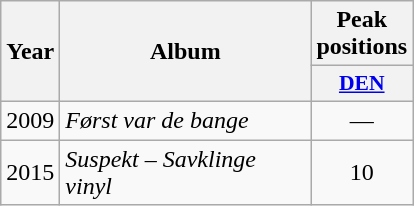<table class="wikitable">
<tr>
<th align="center" rowspan="2" width="10">Year</th>
<th align="center" rowspan="2" width="160">Album</th>
<th align="center" colspan="1" width="20">Peak positions</th>
</tr>
<tr>
<th scope="col" style="width:3em;font-size:90%;"><a href='#'>DEN</a><br></th>
</tr>
<tr>
<td style="text-align:center;">2009</td>
<td><em>Først var de bange</em></td>
<td style="text-align:center;">—</td>
</tr>
<tr>
<td style="text-align:center;">2015</td>
<td><em>Suspekt – Savklinge vinyl</em></td>
<td style="text-align:center;">10</td>
</tr>
</table>
